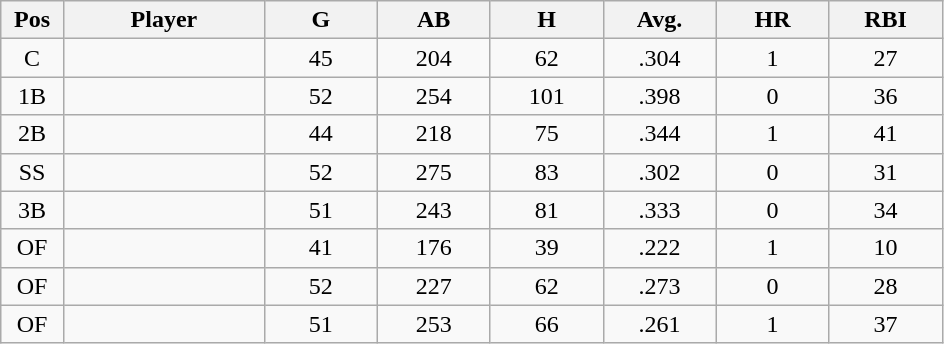<table class="wikitable sortable">
<tr>
<th bgcolor="#DDDDFF" width="5%">Pos</th>
<th bgcolor="#DDDDFF" width="16%">Player</th>
<th bgcolor="#DDDDFF" width="9%">G</th>
<th bgcolor="#DDDDFF" width="9%">AB</th>
<th bgcolor="#DDDDFF" width="9%">H</th>
<th bgcolor="#DDDDFF" width="9%">Avg.</th>
<th bgcolor="#DDDDFF" width="9%">HR</th>
<th bgcolor="#DDDDFF" width="9%">RBI</th>
</tr>
<tr align="center">
<td>C</td>
<td></td>
<td>45</td>
<td>204</td>
<td>62</td>
<td>.304</td>
<td>1</td>
<td>27</td>
</tr>
<tr align="center">
<td>1B</td>
<td></td>
<td>52</td>
<td>254</td>
<td>101</td>
<td>.398</td>
<td>0</td>
<td>36</td>
</tr>
<tr align="center">
<td>2B</td>
<td></td>
<td>44</td>
<td>218</td>
<td>75</td>
<td>.344</td>
<td>1</td>
<td>41</td>
</tr>
<tr align="center">
<td>SS</td>
<td></td>
<td>52</td>
<td>275</td>
<td>83</td>
<td>.302</td>
<td>0</td>
<td>31</td>
</tr>
<tr align="center">
<td>3B</td>
<td></td>
<td>51</td>
<td>243</td>
<td>81</td>
<td>.333</td>
<td>0</td>
<td>34</td>
</tr>
<tr align="center">
<td>OF</td>
<td></td>
<td>41</td>
<td>176</td>
<td>39</td>
<td>.222</td>
<td>1</td>
<td>10</td>
</tr>
<tr align="center">
<td>OF</td>
<td></td>
<td>52</td>
<td>227</td>
<td>62</td>
<td>.273</td>
<td>0</td>
<td>28</td>
</tr>
<tr align="center">
<td>OF</td>
<td></td>
<td>51</td>
<td>253</td>
<td>66</td>
<td>.261</td>
<td>1</td>
<td>37</td>
</tr>
</table>
